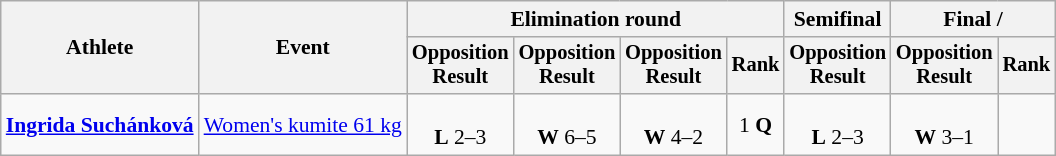<table class=wikitable style=font-size:90%;text-align:center>
<tr>
<th rowspan=2>Athlete</th>
<th rowspan=2>Event</th>
<th colspan=4>Elimination round</th>
<th>Semifinal</th>
<th colspan=2>Final / </th>
</tr>
<tr style=font-size:95%>
<th>Opposition<br>Result</th>
<th>Opposition<br>Result</th>
<th>Opposition<br>Result</th>
<th>Rank</th>
<th>Opposition<br>Result</th>
<th>Opposition<br>Result</th>
<th>Rank</th>
</tr>
<tr>
<td align=left><strong><a href='#'>Ingrida Suchánková</a></strong></td>
<td align=left><a href='#'>Women's kumite 61 kg</a></td>
<td><br><strong>L</strong> 2–3</td>
<td><br><strong>W</strong> 6–5</td>
<td><br><strong>W</strong> 4–2</td>
<td>1 <strong>Q</strong></td>
<td><br><strong>L</strong> 2–3</td>
<td><br><strong>W</strong> 3–1</td>
<td></td>
</tr>
</table>
